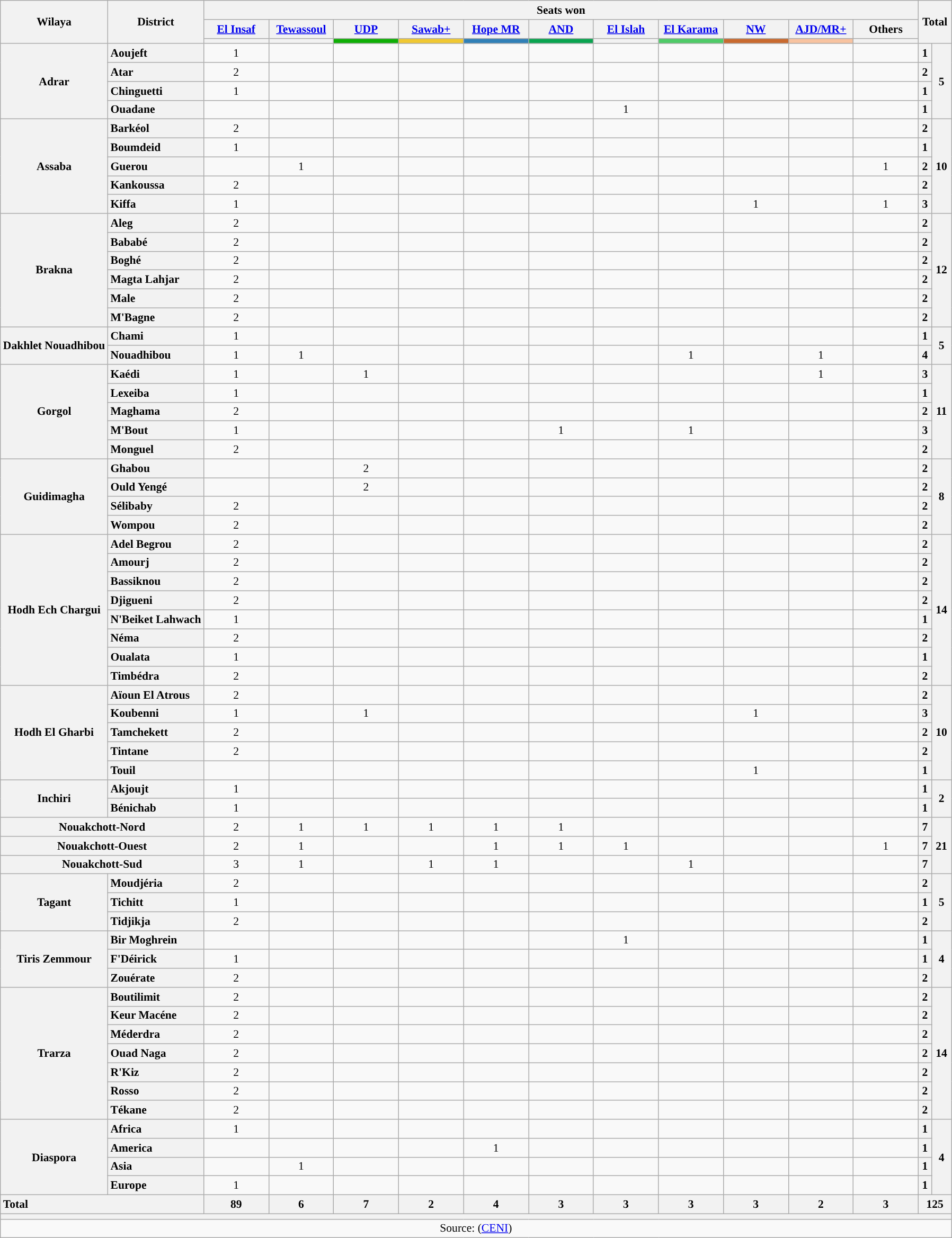<table class="wikitable collapsible collapsed" style="text-align:center; font-size: 0.9em;">
<tr>
<th rowspan="3">Wilaya</th>
<th rowspan="3">District</th>
<th colspan="11">Seats won</th>
<th rowspan="3" colspan="2" style="width:35px;">Total</th>
</tr>
<tr>
<th class="unsortable" style="width:75px;"><a href='#'>El Insaf</a></th>
<th class="unsortable" style="width:75px;"><a href='#'>Tewassoul</a></th>
<th class="unsortable" style="width:75px;"><a href='#'>UDP</a></th>
<th class="unsortable" style="width:75px;"><a href='#'>Sawab</a><a href='#'>+</a></th>
<th class="unsortable" style="width:75px;"><a href='#'>Hope MR</a></th>
<th class="unsortable" style="width:75px;"><a href='#'>AND</a></th>
<th class="unsortable" style="width:75px;"><a href='#'>El Islah</a></th>
<th class="unsortable" style="width:75px;"><a href='#'>El Karama</a></th>
<th class="unsortable" style="width:75px;"><a href='#'>NW</a></th>
<th class="unsortable" style="width:75px;"><a href='#'>AJD/MR</a><a href='#'>+</a></th>
<th class="unsortable" style="width:75px;">Others</th>
</tr>
<tr>
<th style="color:inherit;background:"></th>
<th style="color:inherit;background:"></th>
<th style="color:inherit;background:#0FAF05;"></th>
<th style="color:inherit;background:#F0C832;"></th>
<th style="color:inherit;background:#3080B7;"></th>
<th style="color:inherit;background:#0AA450;"></th>
<th style="color:inherit;background:"></th>
<th style="color:inherit;background:#4FCB68;"></th>
<th style="color:inherit;background:#C96A2F;"></th>
<th style="background:#F8C3A0";></th>
<th style="color:inherit;background:"></th>
</tr>
<tr>
<th rowspan="4">Adrar</th>
<th style="text-align: left;">Aoujeft</th>
<td>1</td>
<td></td>
<td></td>
<td></td>
<td></td>
<td></td>
<td></td>
<td></td>
<td></td>
<td></td>
<td></td>
<th>1</th>
<th rowspan="4">5</th>
</tr>
<tr>
<th style="text-align: left;">Atar</th>
<td>2</td>
<td></td>
<td></td>
<td></td>
<td></td>
<td></td>
<td></td>
<td></td>
<td></td>
<td></td>
<td></td>
<th>2</th>
</tr>
<tr>
<th style="text-align: left;">Chinguetti</th>
<td>1</td>
<td></td>
<td></td>
<td></td>
<td></td>
<td></td>
<td></td>
<td></td>
<td></td>
<td></td>
<td></td>
<th>1</th>
</tr>
<tr>
<th style="text-align: left;">Ouadane</th>
<td></td>
<td></td>
<td></td>
<td></td>
<td></td>
<td></td>
<td>1</td>
<td></td>
<td></td>
<td></td>
<td></td>
<th>1</th>
</tr>
<tr>
<th rowspan="5">Assaba</th>
<th style="text-align: left;">Barkéol</th>
<td>2</td>
<td></td>
<td></td>
<td></td>
<td></td>
<td></td>
<td></td>
<td></td>
<td></td>
<td></td>
<td></td>
<th>2</th>
<th rowspan="5">10</th>
</tr>
<tr>
<th style="text-align: left;">Boumdeid</th>
<td>1</td>
<td></td>
<td></td>
<td></td>
<td></td>
<td></td>
<td></td>
<td></td>
<td></td>
<td></td>
<td></td>
<th>1</th>
</tr>
<tr>
<th style="text-align: left;">Guerou</th>
<td></td>
<td>1</td>
<td></td>
<td></td>
<td></td>
<td></td>
<td></td>
<td></td>
<td></td>
<td></td>
<td>1</td>
<th>2</th>
</tr>
<tr>
<th style="text-align: left;">Kankoussa</th>
<td>2</td>
<td></td>
<td></td>
<td></td>
<td></td>
<td></td>
<td></td>
<td></td>
<td></td>
<td></td>
<td></td>
<th>2</th>
</tr>
<tr>
<th style="text-align: left;">Kiffa</th>
<td>1</td>
<td></td>
<td></td>
<td></td>
<td></td>
<td></td>
<td></td>
<td></td>
<td>1</td>
<td></td>
<td>1</td>
<th>3</th>
</tr>
<tr>
<th rowspan="6">Brakna</th>
<th style="text-align: left;">Aleg</th>
<td>2</td>
<td></td>
<td></td>
<td></td>
<td></td>
<td></td>
<td></td>
<td></td>
<td></td>
<td></td>
<td></td>
<th>2</th>
<th rowspan="6">12</th>
</tr>
<tr>
<th style="text-align: left;">Bababé</th>
<td>2</td>
<td></td>
<td></td>
<td></td>
<td></td>
<td></td>
<td></td>
<td></td>
<td></td>
<td></td>
<td></td>
<th>2</th>
</tr>
<tr>
<th style="text-align: left;">Boghé</th>
<td>2</td>
<td></td>
<td></td>
<td></td>
<td></td>
<td></td>
<td></td>
<td></td>
<td></td>
<td></td>
<td></td>
<th>2</th>
</tr>
<tr>
<th style="text-align: left;">Magta Lahjar</th>
<td>2</td>
<td></td>
<td></td>
<td></td>
<td></td>
<td></td>
<td></td>
<td></td>
<td></td>
<td></td>
<td></td>
<th>2</th>
</tr>
<tr>
<th style="text-align: left;">Male</th>
<td>2</td>
<td></td>
<td></td>
<td></td>
<td></td>
<td></td>
<td></td>
<td></td>
<td></td>
<td></td>
<td></td>
<th>2</th>
</tr>
<tr>
<th style="text-align: left;">M'Bagne</th>
<td>2</td>
<td></td>
<td></td>
<td></td>
<td></td>
<td></td>
<td></td>
<td></td>
<td></td>
<td></td>
<td></td>
<th>2</th>
</tr>
<tr>
<th rowspan="2">Dakhlet Nouadhibou</th>
<th style="text-align: left;">Chami</th>
<td>1</td>
<td></td>
<td></td>
<td></td>
<td></td>
<td></td>
<td></td>
<td></td>
<td></td>
<td></td>
<td></td>
<th>1</th>
<th rowspan="2">5</th>
</tr>
<tr>
<th style="text-align: left;">Nouadhibou</th>
<td>1</td>
<td>1</td>
<td></td>
<td></td>
<td></td>
<td></td>
<td></td>
<td>1</td>
<td></td>
<td>1</td>
<td></td>
<th>4</th>
</tr>
<tr>
<th rowspan="5">Gorgol</th>
<th style="text-align: left;">Kaédi</th>
<td>1</td>
<td></td>
<td>1</td>
<td></td>
<td></td>
<td></td>
<td></td>
<td></td>
<td></td>
<td>1</td>
<td></td>
<th>3</th>
<th rowspan="5">11</th>
</tr>
<tr>
<th style="text-align: left;">Lexeiba</th>
<td>1</td>
<td></td>
<td></td>
<td></td>
<td></td>
<td></td>
<td></td>
<td></td>
<td></td>
<td></td>
<td></td>
<th>1</th>
</tr>
<tr>
<th style="text-align: left;">Maghama</th>
<td>2</td>
<td></td>
<td></td>
<td></td>
<td></td>
<td></td>
<td></td>
<td></td>
<td></td>
<td></td>
<td></td>
<th>2</th>
</tr>
<tr>
<th style="text-align: left;">M'Bout</th>
<td>1</td>
<td></td>
<td></td>
<td></td>
<td></td>
<td>1</td>
<td></td>
<td>1</td>
<td></td>
<td></td>
<td></td>
<th>3</th>
</tr>
<tr>
<th style="text-align: left;">Monguel</th>
<td>2</td>
<td></td>
<td></td>
<td></td>
<td></td>
<td></td>
<td></td>
<td></td>
<td></td>
<td></td>
<td></td>
<th>2</th>
</tr>
<tr>
<th rowspan="4">Guidimagha</th>
<th style="text-align: left;">Ghabou</th>
<td></td>
<td></td>
<td>2</td>
<td></td>
<td></td>
<td></td>
<td></td>
<td></td>
<td></td>
<td></td>
<td></td>
<th>2</th>
<th rowspan="4">8</th>
</tr>
<tr>
<th style="text-align: left;">Ould Yengé</th>
<td></td>
<td></td>
<td>2</td>
<td></td>
<td></td>
<td></td>
<td></td>
<td></td>
<td></td>
<td></td>
<td></td>
<th>2</th>
</tr>
<tr>
<th style="text-align: left;">Sélibaby</th>
<td>2</td>
<td></td>
<td></td>
<td></td>
<td></td>
<td></td>
<td></td>
<td></td>
<td></td>
<td></td>
<td></td>
<th>2</th>
</tr>
<tr>
<th style="text-align: left;">Wompou</th>
<td>2</td>
<td></td>
<td></td>
<td></td>
<td></td>
<td></td>
<td></td>
<td></td>
<td></td>
<td></td>
<td></td>
<th>2</th>
</tr>
<tr>
<th rowspan="8">Hodh Ech Chargui</th>
<th style="text-align: left;">Adel Begrou</th>
<td>2</td>
<td></td>
<td></td>
<td></td>
<td></td>
<td></td>
<td></td>
<td></td>
<td></td>
<td></td>
<td></td>
<th>2</th>
<th rowspan="8">14</th>
</tr>
<tr>
<th style="text-align: left;">Amourj</th>
<td>2</td>
<td></td>
<td></td>
<td></td>
<td></td>
<td></td>
<td></td>
<td></td>
<td></td>
<td></td>
<td></td>
<th>2</th>
</tr>
<tr>
<th style="text-align: left;">Bassiknou</th>
<td>2</td>
<td></td>
<td></td>
<td></td>
<td></td>
<td></td>
<td></td>
<td></td>
<td></td>
<td></td>
<td></td>
<th>2</th>
</tr>
<tr>
<th style="text-align: left;">Djigueni</th>
<td>2</td>
<td></td>
<td></td>
<td></td>
<td></td>
<td></td>
<td></td>
<td></td>
<td></td>
<td></td>
<td></td>
<th>2</th>
</tr>
<tr>
<th style="text-align: left;">N'Beiket Lahwach</th>
<td>1</td>
<td></td>
<td></td>
<td></td>
<td></td>
<td></td>
<td></td>
<td></td>
<td></td>
<td></td>
<td></td>
<th>1</th>
</tr>
<tr>
<th style="text-align: left;">Néma</th>
<td>2</td>
<td></td>
<td></td>
<td></td>
<td></td>
<td></td>
<td></td>
<td></td>
<td></td>
<td></td>
<td></td>
<th>2</th>
</tr>
<tr>
<th style="text-align: left;">Oualata</th>
<td>1</td>
<td></td>
<td></td>
<td></td>
<td></td>
<td></td>
<td></td>
<td></td>
<td></td>
<td></td>
<td></td>
<th>1</th>
</tr>
<tr>
<th style="text-align: left;">Timbédra</th>
<td>2</td>
<td></td>
<td></td>
<td></td>
<td></td>
<td></td>
<td></td>
<td></td>
<td></td>
<td></td>
<td></td>
<th>2</th>
</tr>
<tr>
<th rowspan="5">Hodh El Gharbi</th>
<th style="text-align: left;">Aïoun El Atrous</th>
<td>2</td>
<td></td>
<td></td>
<td></td>
<td></td>
<td></td>
<td></td>
<td></td>
<td></td>
<td></td>
<td></td>
<th>2</th>
<th rowspan="5">10</th>
</tr>
<tr>
<th style="text-align: left;">Koubenni</th>
<td>1</td>
<td></td>
<td>1</td>
<td></td>
<td></td>
<td></td>
<td></td>
<td></td>
<td>1</td>
<td></td>
<td></td>
<th>3</th>
</tr>
<tr>
<th style="text-align: left;">Tamchekett</th>
<td>2</td>
<td></td>
<td></td>
<td></td>
<td></td>
<td></td>
<td></td>
<td></td>
<td></td>
<td></td>
<td></td>
<th>2</th>
</tr>
<tr>
<th style="text-align: left;">Tintane</th>
<td>2</td>
<td></td>
<td></td>
<td></td>
<td></td>
<td></td>
<td></td>
<td></td>
<td></td>
<td></td>
<td></td>
<th>2</th>
</tr>
<tr>
<th style="text-align: left;">Touil</th>
<td></td>
<td></td>
<td></td>
<td></td>
<td></td>
<td></td>
<td></td>
<td></td>
<td>1</td>
<td></td>
<td></td>
<th>1</th>
</tr>
<tr>
<th rowspan="2">Inchiri</th>
<th style="text-align: left;">Akjoujt</th>
<td>1</td>
<td></td>
<td></td>
<td></td>
<td></td>
<td></td>
<td></td>
<td></td>
<td></td>
<td></td>
<td></td>
<th>1</th>
<th rowspan="2">2</th>
</tr>
<tr>
<th style="text-align: left;">Bénichab</th>
<td>1</td>
<td></td>
<td></td>
<td></td>
<td></td>
<td></td>
<td></td>
<td></td>
<td></td>
<td></td>
<td></td>
<th>1</th>
</tr>
<tr>
<th colspan="2">Nouakchott-Nord</th>
<td>2</td>
<td>1</td>
<td>1</td>
<td>1</td>
<td>1</td>
<td>1</td>
<td></td>
<td></td>
<td></td>
<td></td>
<td></td>
<th>7</th>
<th rowspan="3">21</th>
</tr>
<tr>
<th colspan="2">Nouakchott-Ouest</th>
<td>2</td>
<td>1</td>
<td></td>
<td></td>
<td>1</td>
<td>1</td>
<td>1</td>
<td></td>
<td></td>
<td></td>
<td>1</td>
<th>7</th>
</tr>
<tr>
<th colspan="2">Nouakchott-Sud</th>
<td>3</td>
<td>1</td>
<td></td>
<td>1</td>
<td>1</td>
<td></td>
<td></td>
<td>1</td>
<td></td>
<td></td>
<td></td>
<th>7</th>
</tr>
<tr>
<th rowspan="3">Tagant</th>
<th style="text-align: left;">Moudjéria</th>
<td>2</td>
<td></td>
<td></td>
<td></td>
<td></td>
<td></td>
<td></td>
<td></td>
<td></td>
<td></td>
<td></td>
<th>2</th>
<th rowspan="3">5</th>
</tr>
<tr>
<th style="text-align: left;">Tichitt</th>
<td>1</td>
<td></td>
<td></td>
<td></td>
<td></td>
<td></td>
<td></td>
<td></td>
<td></td>
<td></td>
<td></td>
<th>1</th>
</tr>
<tr>
<th style="text-align: left;">Tidjikja</th>
<td>2</td>
<td></td>
<td></td>
<td></td>
<td></td>
<td></td>
<td></td>
<td></td>
<td></td>
<td></td>
<td></td>
<th>2</th>
</tr>
<tr>
<th rowspan="3">Tiris Zemmour</th>
<th style="text-align: left;">Bir Moghrein</th>
<td></td>
<td></td>
<td></td>
<td></td>
<td></td>
<td></td>
<td>1</td>
<td></td>
<td></td>
<td></td>
<td></td>
<th>1</th>
<th rowspan="3">4</th>
</tr>
<tr>
<th style="text-align: left;">F'Déirick</th>
<td>1</td>
<td></td>
<td></td>
<td></td>
<td></td>
<td></td>
<td></td>
<td></td>
<td></td>
<td></td>
<td></td>
<th>1</th>
</tr>
<tr>
<th style="text-align: left;">Zouérate</th>
<td>2</td>
<td></td>
<td></td>
<td></td>
<td></td>
<td></td>
<td></td>
<td></td>
<td></td>
<td></td>
<td></td>
<th>2</th>
</tr>
<tr>
<th rowspan="7">Trarza</th>
<th style="text-align: left;">Boutilimit</th>
<td>2</td>
<td></td>
<td></td>
<td></td>
<td></td>
<td></td>
<td></td>
<td></td>
<td></td>
<td></td>
<td></td>
<th>2</th>
<th rowspan="7">14</th>
</tr>
<tr>
<th style="text-align: left;">Keur Macéne</th>
<td>2</td>
<td></td>
<td></td>
<td></td>
<td></td>
<td></td>
<td></td>
<td></td>
<td></td>
<td></td>
<td></td>
<th>2</th>
</tr>
<tr>
<th style="text-align: left;">Méderdra</th>
<td>2</td>
<td></td>
<td></td>
<td></td>
<td></td>
<td></td>
<td></td>
<td></td>
<td></td>
<td></td>
<td></td>
<th>2</th>
</tr>
<tr>
<th style="text-align: left;">Ouad Naga</th>
<td>2</td>
<td></td>
<td></td>
<td></td>
<td></td>
<td></td>
<td></td>
<td></td>
<td></td>
<td></td>
<td></td>
<th>2</th>
</tr>
<tr>
<th style="text-align: left;">R'Kiz</th>
<td>2</td>
<td></td>
<td></td>
<td></td>
<td></td>
<td></td>
<td></td>
<td></td>
<td></td>
<td></td>
<td></td>
<th>2</th>
</tr>
<tr>
<th style="text-align: left;">Rosso</th>
<td>2</td>
<td></td>
<td></td>
<td></td>
<td></td>
<td></td>
<td></td>
<td></td>
<td></td>
<td></td>
<td></td>
<th>2</th>
</tr>
<tr>
<th style="text-align: left;">Tékane</th>
<td>2</td>
<td></td>
<td></td>
<td></td>
<td></td>
<td></td>
<td></td>
<td></td>
<td></td>
<td></td>
<td></td>
<th>2</th>
</tr>
<tr>
<th rowspan="4">Diaspora</th>
<th style="text-align: left;">Africa</th>
<td>1</td>
<td></td>
<td></td>
<td></td>
<td></td>
<td></td>
<td></td>
<td></td>
<td></td>
<td></td>
<td></td>
<th>1</th>
<th rowspan="4">4</th>
</tr>
<tr>
<th style="text-align: left;">America</th>
<td></td>
<td></td>
<td></td>
<td></td>
<td>1</td>
<td></td>
<td></td>
<td></td>
<td></td>
<td></td>
<td></td>
<th>1</th>
</tr>
<tr>
<th style="text-align: left;">Asia</th>
<td></td>
<td>1</td>
<td></td>
<td></td>
<td></td>
<td></td>
<td></td>
<td></td>
<td></td>
<td></td>
<td></td>
<th>1</th>
</tr>
<tr>
<th style="text-align: left;">Europe</th>
<td>1</td>
<td></td>
<td></td>
<td></td>
<td></td>
<td></td>
<td></td>
<td></td>
<td></td>
<td></td>
<td></td>
<th>1</th>
</tr>
<tr class="sortbottom">
<th colspan="2" style="text-align: left;">Total</th>
<th>89</th>
<th>6</th>
<th>7</th>
<th>2</th>
<th>4</th>
<th>3</th>
<th>3</th>
<th>3</th>
<th>3</th>
<th>2</th>
<th>3</th>
<th colspan="2">125</th>
</tr>
<tr>
<th colspan="15"></th>
</tr>
<tr>
<td colspan="15">Source:  (<a href='#'>CENI</a>)</td>
</tr>
</table>
